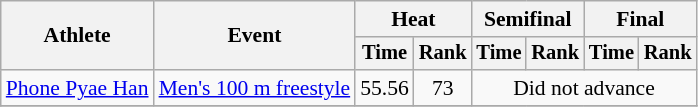<table class=wikitable style="font-size:90%">
<tr>
<th rowspan="2">Athlete</th>
<th rowspan="2">Event</th>
<th colspan="2">Heat</th>
<th colspan="2">Semifinal</th>
<th colspan="2">Final</th>
</tr>
<tr style="font-size:95%">
<th>Time</th>
<th>Rank</th>
<th>Time</th>
<th>Rank</th>
<th>Time</th>
<th>Rank</th>
</tr>
<tr align=center>
<td align=left><a href='#'>Phone Pyae Han</a></td>
<td align=left><a href='#'>Men's 100 m freestyle</a></td>
<td>55.56</td>
<td>73</td>
<td align=center colspan="4">Did not advance</td>
</tr>
<tr>
</tr>
</table>
